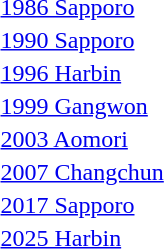<table>
<tr>
<td><a href='#'>1986 Sapporo</a></td>
<td></td>
<td></td>
<td></td>
</tr>
<tr>
<td><a href='#'>1990 Sapporo</a></td>
<td></td>
<td></td>
<td></td>
</tr>
<tr>
<td><a href='#'>1996 Harbin</a></td>
<td></td>
<td></td>
<td></td>
</tr>
<tr>
<td><a href='#'>1999 Gangwon</a></td>
<td></td>
<td></td>
<td></td>
</tr>
<tr>
<td><a href='#'>2003 Aomori</a></td>
<td></td>
<td></td>
<td></td>
</tr>
<tr>
<td rowspan=2><a href='#'>2007 Changchun</a></td>
<td rowspan=2></td>
<td rowspan=2></td>
<td></td>
</tr>
<tr>
<td></td>
</tr>
<tr>
<td><a href='#'>2017 Sapporo</a></td>
<td></td>
<td></td>
<td></td>
</tr>
<tr>
<td><a href='#'>2025 Harbin</a></td>
<td></td>
<td></td>
<td></td>
</tr>
</table>
